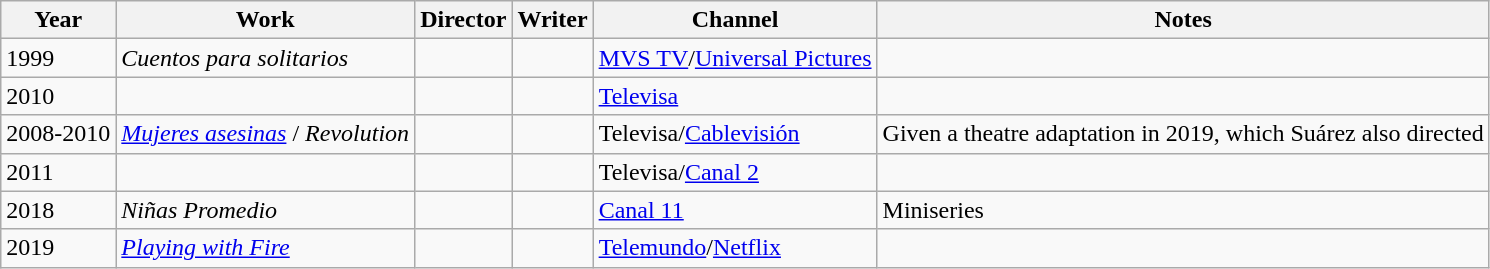<table class="wikitable">
<tr>
<th>Year</th>
<th>Work</th>
<th>Director</th>
<th>Writer</th>
<th>Channel</th>
<th>Notes</th>
</tr>
<tr>
<td>1999</td>
<td><em>Cuentos para solitarios</em></td>
<td></td>
<td></td>
<td><a href='#'>MVS TV</a>/<a href='#'>Universal Pictures</a></td>
<td></td>
</tr>
<tr>
<td>2010</td>
<td><em></em></td>
<td></td>
<td></td>
<td><a href='#'>Televisa</a></td>
<td></td>
</tr>
<tr>
<td>2008-2010</td>
<td><em><a href='#'>Mujeres asesinas</a></em> / <em>Revolution</em></td>
<td></td>
<td></td>
<td>Televisa/<a href='#'>Cablevisión</a></td>
<td> Given a theatre adaptation in 2019, which Suárez also directed</td>
</tr>
<tr>
<td>2011</td>
<td><em></em></td>
<td></td>
<td></td>
<td>Televisa/<a href='#'>Canal 2</a></td>
<td></td>
</tr>
<tr>
<td>2018</td>
<td><em>Niñas Promedio</em></td>
<td></td>
<td></td>
<td><a href='#'>Canal 11</a></td>
<td> Miniseries</td>
</tr>
<tr>
<td>2019</td>
<td><a href='#'><em>Playing with Fire</em></a></td>
<td></td>
<td></td>
<td><a href='#'>Telemundo</a>/<a href='#'>Netflix</a></td>
<td></td>
</tr>
</table>
